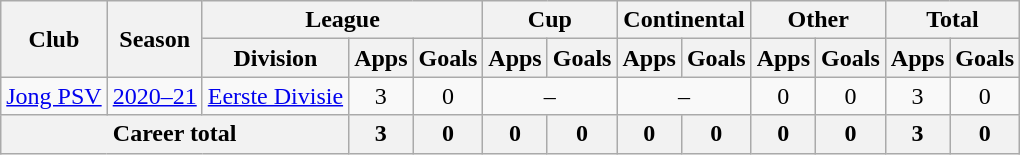<table class="wikitable" style="text-align: center">
<tr>
<th rowspan="2">Club</th>
<th rowspan="2">Season</th>
<th colspan="3">League</th>
<th colspan="2">Cup</th>
<th colspan="2">Continental</th>
<th colspan="2">Other</th>
<th colspan="2">Total</th>
</tr>
<tr>
<th>Division</th>
<th>Apps</th>
<th>Goals</th>
<th>Apps</th>
<th>Goals</th>
<th>Apps</th>
<th>Goals</th>
<th>Apps</th>
<th>Goals</th>
<th>Apps</th>
<th>Goals</th>
</tr>
<tr>
<td><a href='#'>Jong PSV</a></td>
<td><a href='#'>2020–21</a></td>
<td><a href='#'>Eerste Divisie</a></td>
<td>3</td>
<td>0</td>
<td colspan="2">–</td>
<td colspan="2">–</td>
<td>0</td>
<td>0</td>
<td>3</td>
<td>0</td>
</tr>
<tr>
<th colspan="3"><strong>Career total</strong></th>
<th>3</th>
<th>0</th>
<th>0</th>
<th>0</th>
<th>0</th>
<th>0</th>
<th>0</th>
<th>0</th>
<th>3</th>
<th>0</th>
</tr>
</table>
